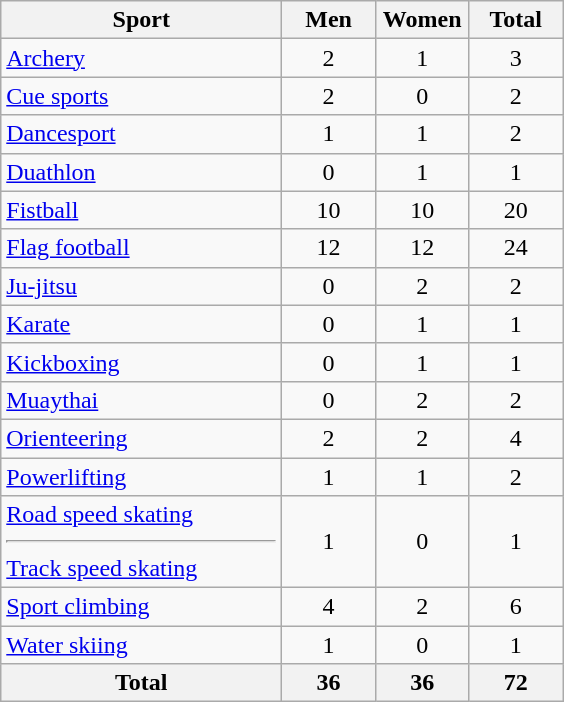<table class="wikitable sortable" style="text-align:center;">
<tr>
<th width=180>Sport</th>
<th width=55>Men</th>
<th width=55>Women</th>
<th width=55>Total</th>
</tr>
<tr>
<td align=left><a href='#'>Archery</a></td>
<td>2</td>
<td>1</td>
<td>3</td>
</tr>
<tr>
<td align=left><a href='#'>Cue sports</a></td>
<td>2</td>
<td>0</td>
<td>2</td>
</tr>
<tr>
<td align=left><a href='#'>Dancesport</a></td>
<td>1</td>
<td>1</td>
<td>2</td>
</tr>
<tr>
<td align=left><a href='#'>Duathlon</a></td>
<td>0</td>
<td>1</td>
<td>1</td>
</tr>
<tr>
<td align=left><a href='#'>Fistball</a></td>
<td>10</td>
<td>10</td>
<td>20</td>
</tr>
<tr>
<td align=left><a href='#'>Flag football</a></td>
<td>12</td>
<td>12</td>
<td>24</td>
</tr>
<tr>
<td align=left><a href='#'>Ju-jitsu</a></td>
<td>0</td>
<td>2</td>
<td>2</td>
</tr>
<tr>
<td align=left><a href='#'>Karate</a></td>
<td>0</td>
<td>1</td>
<td>1</td>
</tr>
<tr>
<td align=left><a href='#'>Kickboxing</a></td>
<td>0</td>
<td>1</td>
<td>1</td>
</tr>
<tr>
<td align=left><a href='#'>Muaythai</a></td>
<td>0</td>
<td>2</td>
<td>2</td>
</tr>
<tr>
<td align=left><a href='#'>Orienteering</a></td>
<td>2</td>
<td>2</td>
<td>4</td>
</tr>
<tr>
<td align=left><a href='#'>Powerlifting</a></td>
<td>1</td>
<td>1</td>
<td>2</td>
</tr>
<tr>
<td align=left><a href='#'>Road speed skating</a><hr><a href='#'>Track speed skating</a></td>
<td>1</td>
<td>0</td>
<td>1</td>
</tr>
<tr>
<td align=left><a href='#'>Sport climbing</a></td>
<td>4</td>
<td>2</td>
<td>6</td>
</tr>
<tr>
<td align=left><a href='#'>Water skiing</a></td>
<td>1</td>
<td>0</td>
<td>1</td>
</tr>
<tr>
<th>Total</th>
<th>36</th>
<th>36</th>
<th>72</th>
</tr>
</table>
